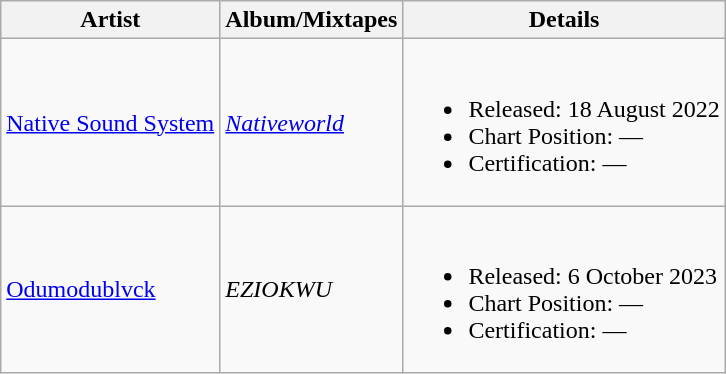<table class = "wikitable sortable">
<tr>
<th>Artist</th>
<th>Album/Mixtapes</th>
<th>Details</th>
</tr>
<tr>
<td><a href='#'>Native Sound System</a></td>
<td><em><a href='#'>Nativeworld</a></em></td>
<td><br><ul><li>Released: 18 August 2022</li><li>Chart Position: —</li><li>Certification:  —</li></ul></td>
</tr>
<tr>
<td><a href='#'>Odumodublvck</a></td>
<td><em>EZIOKWU</em></td>
<td><br><ul><li>Released: 6 October 2023</li><li>Chart Position: —</li><li>Certification:  —</li></ul></td>
</tr>
</table>
